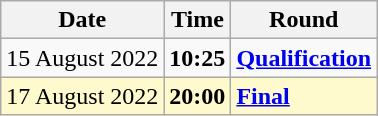<table class="wikitable">
<tr>
<th>Date</th>
<th>Time</th>
<th>Round</th>
</tr>
<tr>
<td>15 August 2022</td>
<td><strong>10:25</strong></td>
<td><strong><a href='#'>Qualification</a></strong></td>
</tr>
<tr style=background:lemonchiffon>
<td>17 August 2022</td>
<td><strong>20:00</strong></td>
<td><strong><a href='#'>Final</a></strong></td>
</tr>
</table>
